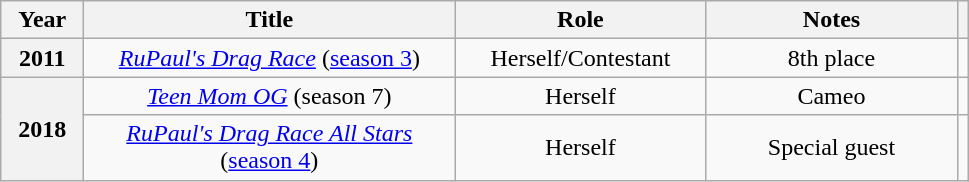<table class="wikitable plainrowheaders" style="text-align:center;">
<tr>
<th scope="col" style="width:03em;">Year</th>
<th scope="col" style="width:15em;">Title</th>
<th scope="col" style="width:10em;">Role</th>
<th scope="col" style="width:10em;">Notes</th>
<th></th>
</tr>
<tr>
<th scope="row" style="text-align:center">2011</th>
<td><em><a href='#'>RuPaul's Drag Race</a></em> (<a href='#'>season 3</a>)</td>
<td>Herself/Contestant</td>
<td>8th place</td>
<td></td>
</tr>
<tr>
<th scope="row" rowspan="2" style="text-align:center">2018</th>
<td><em><a href='#'>Teen Mom OG</a></em> (season 7)</td>
<td>Herself</td>
<td>Cameo</td>
<td></td>
</tr>
<tr>
<td><em><a href='#'>RuPaul's Drag Race All Stars</a></em> (<a href='#'>season 4</a>)</td>
<td>Herself</td>
<td>Special guest</td>
<td></td>
</tr>
</table>
